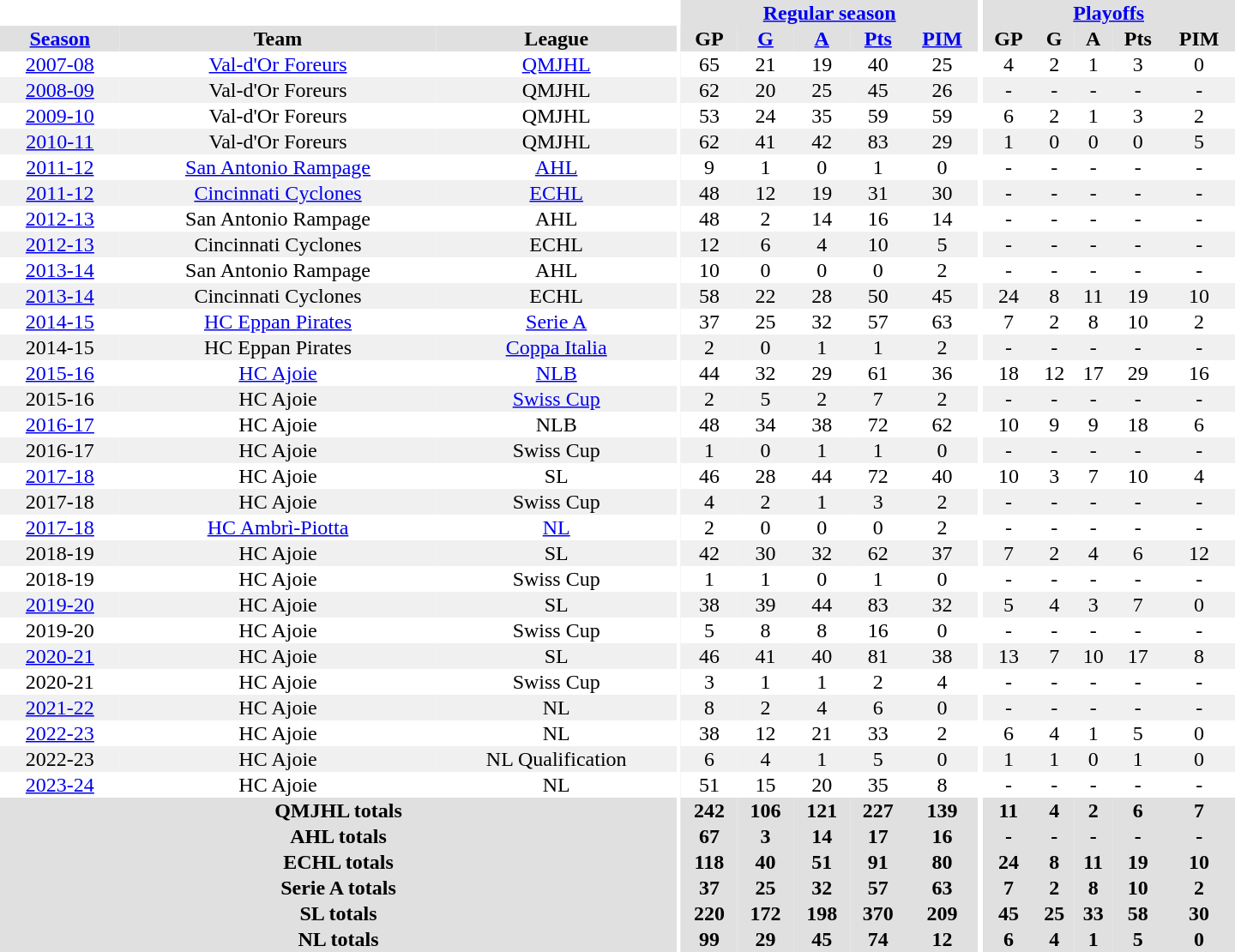<table border="0" cellpadding="1" cellspacing="0" style="text-align:center; width:60em">
<tr bgcolor="#e0e0e0">
<th colspan="3" bgcolor="#ffffff"></th>
<th rowspan="99" bgcolor="#ffffff"></th>
<th colspan="5"><a href='#'>Regular season</a></th>
<th rowspan="99" bgcolor="#ffffff"></th>
<th colspan="5"><a href='#'>Playoffs</a></th>
</tr>
<tr bgcolor="#e0e0e0">
<th><a href='#'>Season</a></th>
<th>Team</th>
<th>League</th>
<th>GP</th>
<th><a href='#'>G</a></th>
<th><a href='#'>A</a></th>
<th><a href='#'>Pts</a></th>
<th><a href='#'>PIM</a></th>
<th>GP</th>
<th>G</th>
<th>A</th>
<th>Pts</th>
<th>PIM</th>
</tr>
<tr>
<td><a href='#'>2007-08</a></td>
<td><a href='#'>Val-d'Or Foreurs</a></td>
<td><a href='#'>QMJHL</a></td>
<td>65</td>
<td>21</td>
<td>19</td>
<td>40</td>
<td>25</td>
<td>4</td>
<td>2</td>
<td>1</td>
<td>3</td>
<td>0</td>
</tr>
<tr bgcolor="#f0f0f0">
<td><a href='#'>2008-09</a></td>
<td>Val-d'Or Foreurs</td>
<td>QMJHL</td>
<td>62</td>
<td>20</td>
<td>25</td>
<td>45</td>
<td>26</td>
<td>-</td>
<td>-</td>
<td>-</td>
<td>-</td>
<td>-</td>
</tr>
<tr>
<td><a href='#'>2009-10</a></td>
<td>Val-d'Or Foreurs</td>
<td>QMJHL</td>
<td>53</td>
<td>24</td>
<td>35</td>
<td>59</td>
<td>59</td>
<td>6</td>
<td>2</td>
<td>1</td>
<td>3</td>
<td>2</td>
</tr>
<tr bgcolor="#f0f0f0">
<td><a href='#'>2010-11</a></td>
<td>Val-d'Or Foreurs</td>
<td>QMJHL</td>
<td>62</td>
<td>41</td>
<td>42</td>
<td>83</td>
<td>29</td>
<td>1</td>
<td>0</td>
<td>0</td>
<td>0</td>
<td>5</td>
</tr>
<tr>
<td><a href='#'>2011-12</a></td>
<td><a href='#'>San Antonio Rampage</a></td>
<td><a href='#'>AHL</a></td>
<td>9</td>
<td>1</td>
<td>0</td>
<td>1</td>
<td>0</td>
<td>-</td>
<td>-</td>
<td>-</td>
<td>-</td>
<td>-</td>
</tr>
<tr bgcolor="#f0f0f0">
<td><a href='#'>2011-12</a></td>
<td><a href='#'>Cincinnati Cyclones</a></td>
<td><a href='#'>ECHL</a></td>
<td>48</td>
<td>12</td>
<td>19</td>
<td>31</td>
<td>30</td>
<td>-</td>
<td>-</td>
<td>-</td>
<td>-</td>
<td>-</td>
</tr>
<tr>
<td><a href='#'>2012-13</a></td>
<td>San Antonio Rampage</td>
<td>AHL</td>
<td>48</td>
<td>2</td>
<td>14</td>
<td>16</td>
<td>14</td>
<td>-</td>
<td>-</td>
<td>-</td>
<td>-</td>
<td>-</td>
</tr>
<tr bgcolor="#f0f0f0">
<td><a href='#'>2012-13</a></td>
<td>Cincinnati Cyclones</td>
<td>ECHL</td>
<td>12</td>
<td>6</td>
<td>4</td>
<td>10</td>
<td>5</td>
<td>-</td>
<td>-</td>
<td>-</td>
<td>-</td>
<td>-</td>
</tr>
<tr>
<td><a href='#'>2013-14</a></td>
<td>San Antonio Rampage</td>
<td>AHL</td>
<td>10</td>
<td>0</td>
<td>0</td>
<td>0</td>
<td>2</td>
<td>-</td>
<td>-</td>
<td>-</td>
<td>-</td>
<td>-</td>
</tr>
<tr bgcolor="#f0f0f0">
<td><a href='#'>2013-14</a></td>
<td>Cincinnati Cyclones</td>
<td>ECHL</td>
<td>58</td>
<td>22</td>
<td>28</td>
<td>50</td>
<td>45</td>
<td>24</td>
<td>8</td>
<td>11</td>
<td>19</td>
<td>10</td>
</tr>
<tr>
<td><a href='#'>2014-15</a></td>
<td><a href='#'>HC Eppan Pirates</a></td>
<td><a href='#'>Serie A</a></td>
<td>37</td>
<td>25</td>
<td>32</td>
<td>57</td>
<td>63</td>
<td>7</td>
<td>2</td>
<td>8</td>
<td>10</td>
<td>2</td>
</tr>
<tr bgcolor="#f0f0f0">
<td>2014-15</td>
<td>HC Eppan Pirates</td>
<td><a href='#'>Coppa Italia</a></td>
<td>2</td>
<td>0</td>
<td>1</td>
<td>1</td>
<td>2</td>
<td>-</td>
<td>-</td>
<td>-</td>
<td>-</td>
<td>-</td>
</tr>
<tr>
<td><a href='#'>2015-16</a></td>
<td><a href='#'>HC Ajoie</a></td>
<td><a href='#'>NLB</a></td>
<td>44</td>
<td>32</td>
<td>29</td>
<td>61</td>
<td>36</td>
<td>18</td>
<td>12</td>
<td>17</td>
<td>29</td>
<td>16</td>
</tr>
<tr bgcolor="#f0f0f0">
<td>2015-16</td>
<td>HC Ajoie</td>
<td><a href='#'>Swiss Cup</a></td>
<td>2</td>
<td>5</td>
<td>2</td>
<td>7</td>
<td>2</td>
<td>-</td>
<td>-</td>
<td>-</td>
<td>-</td>
<td>-</td>
</tr>
<tr>
<td><a href='#'>2016-17</a></td>
<td>HC Ajoie</td>
<td>NLB</td>
<td>48</td>
<td>34</td>
<td>38</td>
<td>72</td>
<td>62</td>
<td>10</td>
<td>9</td>
<td>9</td>
<td>18</td>
<td>6</td>
</tr>
<tr bgcolor="#f0f0f0">
<td>2016-17</td>
<td>HC Ajoie</td>
<td>Swiss Cup</td>
<td>1</td>
<td>0</td>
<td>1</td>
<td>1</td>
<td>0</td>
<td>-</td>
<td>-</td>
<td>-</td>
<td>-</td>
<td>-</td>
</tr>
<tr>
<td><a href='#'>2017-18</a></td>
<td>HC Ajoie</td>
<td>SL</td>
<td>46</td>
<td>28</td>
<td>44</td>
<td>72</td>
<td>40</td>
<td>10</td>
<td>3</td>
<td>7</td>
<td>10</td>
<td>4</td>
</tr>
<tr bgcolor="#f0f0f0">
<td>2017-18</td>
<td>HC Ajoie</td>
<td>Swiss Cup</td>
<td>4</td>
<td>2</td>
<td>1</td>
<td>3</td>
<td>2</td>
<td>-</td>
<td>-</td>
<td>-</td>
<td>-</td>
<td>-</td>
</tr>
<tr>
<td><a href='#'>2017-18</a></td>
<td><a href='#'>HC Ambrì-Piotta</a></td>
<td><a href='#'>NL</a></td>
<td>2</td>
<td>0</td>
<td>0</td>
<td>0</td>
<td>2</td>
<td>-</td>
<td>-</td>
<td>-</td>
<td>-</td>
<td>-</td>
</tr>
<tr bgcolor="#f0f0f0">
<td>2018-19</td>
<td>HC Ajoie</td>
<td>SL</td>
<td>42</td>
<td>30</td>
<td>32</td>
<td>62</td>
<td>37</td>
<td>7</td>
<td>2</td>
<td>4</td>
<td>6</td>
<td>12</td>
</tr>
<tr>
<td>2018-19</td>
<td>HC Ajoie</td>
<td>Swiss Cup</td>
<td>1</td>
<td>1</td>
<td>0</td>
<td>1</td>
<td>0</td>
<td>-</td>
<td>-</td>
<td>-</td>
<td>-</td>
<td>-</td>
</tr>
<tr bgcolor="#f0f0f0">
<td><a href='#'>2019-20</a></td>
<td>HC Ajoie</td>
<td>SL</td>
<td>38</td>
<td>39</td>
<td>44</td>
<td>83</td>
<td>32</td>
<td>5</td>
<td>4</td>
<td>3</td>
<td>7</td>
<td>0</td>
</tr>
<tr>
<td>2019-20</td>
<td>HC Ajoie</td>
<td>Swiss Cup</td>
<td>5</td>
<td>8</td>
<td>8</td>
<td>16</td>
<td>0</td>
<td>-</td>
<td>-</td>
<td>-</td>
<td>-</td>
<td>-</td>
</tr>
<tr bgcolor="#f0f0f0">
<td><a href='#'>2020-21</a></td>
<td>HC Ajoie</td>
<td>SL</td>
<td>46</td>
<td>41</td>
<td>40</td>
<td>81</td>
<td>38</td>
<td>13</td>
<td>7</td>
<td>10</td>
<td>17</td>
<td>8</td>
</tr>
<tr>
<td>2020-21</td>
<td>HC Ajoie</td>
<td>Swiss Cup</td>
<td>3</td>
<td>1</td>
<td>1</td>
<td>2</td>
<td>4</td>
<td>-</td>
<td>-</td>
<td>-</td>
<td>-</td>
<td>-</td>
</tr>
<tr bgcolor="#f0f0f0">
<td><a href='#'>2021-22</a></td>
<td>HC Ajoie</td>
<td>NL</td>
<td>8</td>
<td>2</td>
<td>4</td>
<td>6</td>
<td>0</td>
<td>-</td>
<td>-</td>
<td>-</td>
<td>-</td>
<td>-</td>
</tr>
<tr>
<td><a href='#'>2022-23</a></td>
<td>HC Ajoie</td>
<td>NL</td>
<td>38</td>
<td>12</td>
<td>21</td>
<td>33</td>
<td>2</td>
<td>6</td>
<td>4</td>
<td>1</td>
<td>5</td>
<td>0</td>
</tr>
<tr bgcolor="#f0f0f0">
<td>2022-23</td>
<td>HC Ajoie</td>
<td>NL Qualification</td>
<td>6</td>
<td>4</td>
<td>1</td>
<td>5</td>
<td>0</td>
<td>1</td>
<td>1</td>
<td>0</td>
<td>1</td>
<td>0</td>
</tr>
<tr>
<td><a href='#'>2023-24</a></td>
<td>HC Ajoie</td>
<td>NL</td>
<td>51</td>
<td>15</td>
<td>20</td>
<td>35</td>
<td>8</td>
<td>-</td>
<td>-</td>
<td>-</td>
<td>-</td>
<td>-</td>
</tr>
<tr bgcolor="#e0e0e0">
<th colspan="3">QMJHL totals</th>
<th>242</th>
<th>106</th>
<th>121</th>
<th>227</th>
<th>139</th>
<th>11</th>
<th>4</th>
<th>2</th>
<th>6</th>
<th>7</th>
</tr>
<tr bgcolor="#e0e0e0">
<th colspan="3">AHL totals</th>
<th>67</th>
<th>3</th>
<th>14</th>
<th>17</th>
<th>16</th>
<th>-</th>
<th>-</th>
<th>-</th>
<th>-</th>
<th>-</th>
</tr>
<tr bgcolor="#e0e0e0">
<th colspan="3">ECHL totals</th>
<th>118</th>
<th>40</th>
<th>51</th>
<th>91</th>
<th>80</th>
<th>24</th>
<th>8</th>
<th>11</th>
<th>19</th>
<th>10</th>
</tr>
<tr bgcolor="#e0e0e0">
<th colspan="3">Serie A totals</th>
<th>37</th>
<th>25</th>
<th>32</th>
<th>57</th>
<th>63</th>
<th>7</th>
<th>2</th>
<th>8</th>
<th>10</th>
<th>2</th>
</tr>
<tr bgcolor="#e0e0e0">
<th colspan="3">SL totals</th>
<th>220</th>
<th>172</th>
<th>198</th>
<th>370</th>
<th>209</th>
<th>45</th>
<th>25</th>
<th>33</th>
<th>58</th>
<th>30</th>
</tr>
<tr bgcolor="#e0e0e0">
<th colspan="3">NL totals</th>
<th>99</th>
<th>29</th>
<th>45</th>
<th>74</th>
<th>12</th>
<th>6</th>
<th>4</th>
<th>1</th>
<th>5</th>
<th>0</th>
</tr>
</table>
